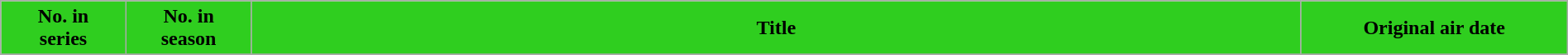<table class="wikitable plainrowheaders" width="100%">
<tr>
<th style="background:#2FCE1F;" width=8%>No. in<br>series</th>
<th style="background:#2FCE1F;" width=8%>No. in<br>season</th>
<th style="background:#2FCE1F;">Title</th>
<th style="background:#2FCE1F;" width=17%>Original air date</th>
</tr>
<tr>
</tr>
</table>
